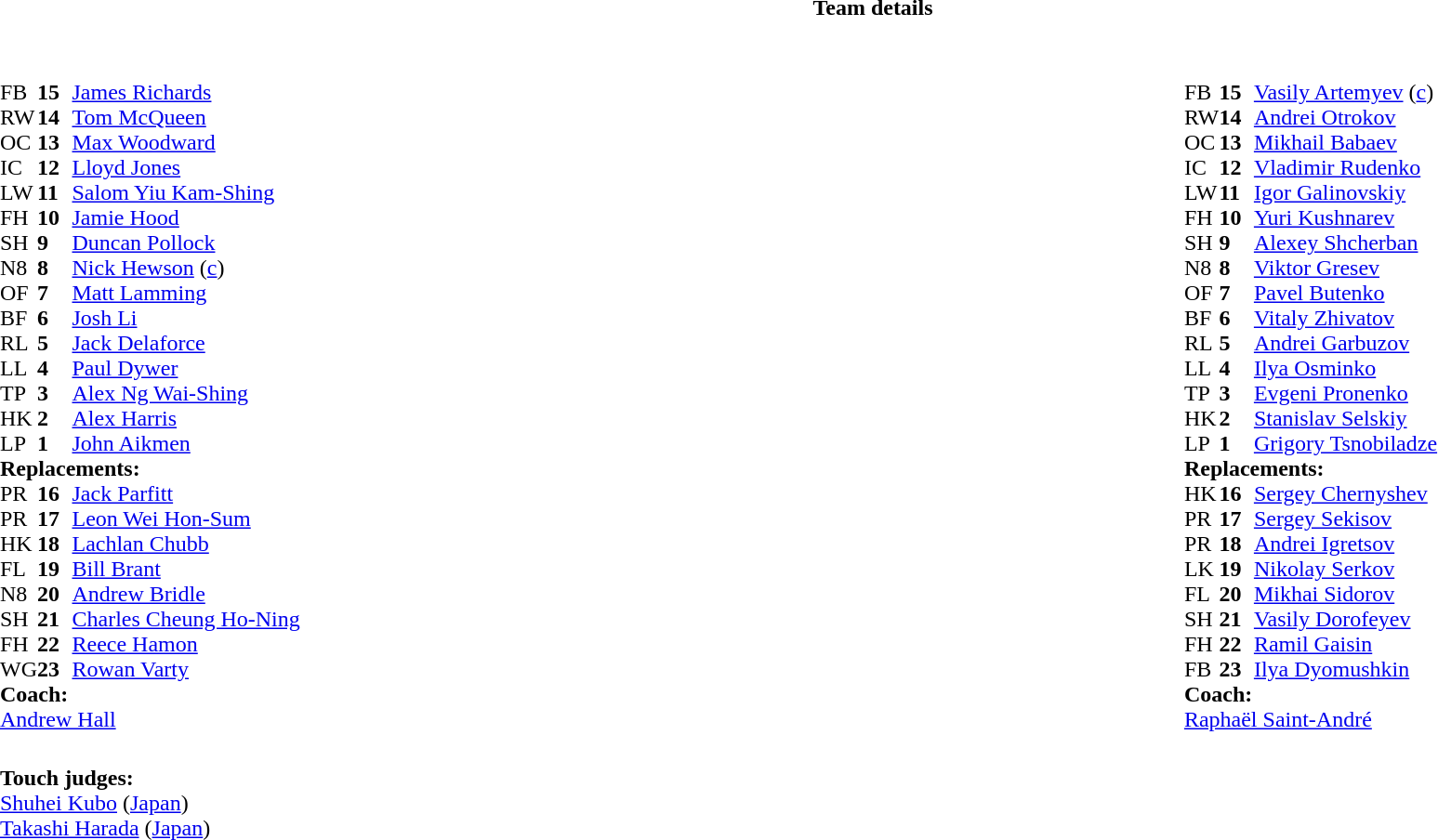<table border="0" width="100%" class="collapsible collapsed">
<tr>
<th>Team details</th>
</tr>
<tr>
<td><br><table width="100%">
<tr>
<td valign="top" width="50%"><br><table style="font-size: 100%" cellspacing="0" cellpadding="0">
<tr>
<th width="25"></th>
<th width="25"></th>
</tr>
<tr>
<td>FB</td>
<td><strong>15</strong></td>
<td><a href='#'>James Richards</a></td>
<td></td>
<td></td>
</tr>
<tr>
<td>RW</td>
<td><strong>14</strong></td>
<td><a href='#'>Tom McQueen</a></td>
</tr>
<tr>
<td>OC</td>
<td><strong>13</strong></td>
<td><a href='#'>Max Woodward</a></td>
</tr>
<tr>
<td>IC</td>
<td><strong>12</strong></td>
<td><a href='#'>Lloyd Jones</a></td>
</tr>
<tr>
<td>LW</td>
<td><strong>11</strong></td>
<td><a href='#'>Salom Yiu Kam-Shing</a></td>
<td></td>
<td></td>
</tr>
<tr>
<td>FH</td>
<td><strong>10</strong></td>
<td><a href='#'>Jamie Hood</a></td>
</tr>
<tr>
<td>SH</td>
<td><strong>9</strong></td>
<td><a href='#'>Duncan Pollock</a></td>
<td></td>
<td></td>
</tr>
<tr>
<td>N8</td>
<td><strong>8</strong></td>
<td><a href='#'>Nick Hewson</a> (<a href='#'>c</a>)</td>
<td></td>
<td></td>
</tr>
<tr>
<td>OF</td>
<td><strong>7</strong></td>
<td><a href='#'>Matt Lamming</a></td>
<td></td>
<td></td>
</tr>
<tr>
<td>BF</td>
<td><strong>6</strong></td>
<td><a href='#'>Josh Li</a></td>
</tr>
<tr>
<td>RL</td>
<td><strong>5</strong></td>
<td><a href='#'>Jack Delaforce</a></td>
</tr>
<tr>
<td>LL</td>
<td><strong>4</strong></td>
<td><a href='#'>Paul Dywer</a></td>
</tr>
<tr>
<td>TP</td>
<td><strong>3</strong></td>
<td><a href='#'>Alex Ng Wai-Shing</a></td>
<td></td>
<td></td>
</tr>
<tr>
<td>HK</td>
<td><strong>2</strong></td>
<td><a href='#'>Alex Harris</a></td>
<td></td>
<td></td>
</tr>
<tr>
<td>LP</td>
<td><strong>1</strong></td>
<td><a href='#'>John Aikmen</a></td>
<td></td>
<td></td>
</tr>
<tr>
<td colspan=3><strong>Replacements:</strong></td>
</tr>
<tr>
<td>PR</td>
<td><strong>16</strong></td>
<td><a href='#'>Jack Parfitt</a></td>
<td></td>
<td></td>
</tr>
<tr>
<td>PR</td>
<td><strong>17</strong></td>
<td><a href='#'>Leon Wei Hon-Sum</a></td>
<td></td>
<td></td>
</tr>
<tr>
<td>HK</td>
<td><strong>18</strong></td>
<td><a href='#'>Lachlan Chubb</a></td>
<td></td>
<td></td>
</tr>
<tr>
<td>FL</td>
<td><strong>19</strong></td>
<td><a href='#'>Bill Brant</a></td>
<td></td>
<td></td>
</tr>
<tr>
<td>N8</td>
<td><strong>20</strong></td>
<td><a href='#'>Andrew Bridle</a></td>
<td></td>
<td></td>
</tr>
<tr>
<td>SH</td>
<td><strong>21</strong></td>
<td><a href='#'>Charles Cheung Ho-Ning</a></td>
<td></td>
<td></td>
</tr>
<tr>
<td>FH</td>
<td><strong>22</strong></td>
<td><a href='#'>Reece Hamon</a></td>
<td></td>
<td></td>
</tr>
<tr>
<td>WG</td>
<td><strong>23</strong></td>
<td><a href='#'>Rowan Varty</a></td>
<td></td>
<td></td>
</tr>
<tr>
<td colspan=3><strong>Coach:</strong></td>
</tr>
<tr>
<td colspan="4"> <a href='#'>Andrew Hall</a></td>
</tr>
</table>
</td>
<td valign="top" width="50%"><br><table style="font-size: 100%" cellspacing="0" cellpadding="0" align="center">
<tr>
<th width="25"></th>
<th width="25"></th>
</tr>
<tr>
<td>FB</td>
<td><strong>15</strong></td>
<td><a href='#'>Vasily Artemyev</a> (<a href='#'>c</a>)</td>
<td></td>
<td></td>
</tr>
<tr>
<td>RW</td>
<td><strong>14</strong></td>
<td><a href='#'>Andrei Otrokov</a></td>
<td></td>
</tr>
<tr>
<td>OC</td>
<td><strong>13</strong></td>
<td><a href='#'>Mikhail Babaev</a></td>
<td></td>
<td></td>
</tr>
<tr>
<td>IC</td>
<td><strong>12</strong></td>
<td><a href='#'>Vladimir Rudenko</a></td>
</tr>
<tr>
<td>LW</td>
<td><strong>11</strong></td>
<td><a href='#'>Igor Galinovskiy</a></td>
</tr>
<tr>
<td>FH</td>
<td><strong>10</strong></td>
<td><a href='#'>Yuri Kushnarev</a></td>
</tr>
<tr>
<td>SH</td>
<td><strong>9</strong></td>
<td><a href='#'>Alexey Shcherban</a></td>
<td></td>
<td></td>
</tr>
<tr>
<td>N8</td>
<td><strong>8</strong></td>
<td><a href='#'>Viktor Gresev</a></td>
</tr>
<tr>
<td>OF</td>
<td><strong>7</strong></td>
<td><a href='#'>Pavel Butenko</a></td>
</tr>
<tr>
<td>BF</td>
<td><strong>6</strong></td>
<td><a href='#'>Vitaly Zhivatov</a></td>
<td></td>
<td></td>
</tr>
<tr>
<td>RL</td>
<td><strong>5</strong></td>
<td><a href='#'>Andrei Garbuzov</a></td>
</tr>
<tr>
<td>LL</td>
<td><strong>4</strong></td>
<td><a href='#'>Ilya Osminko</a></td>
<td></td>
<td></td>
</tr>
<tr>
<td>TP</td>
<td><strong>3</strong></td>
<td><a href='#'>Evgeni Pronenko</a></td>
<td></td>
<td></td>
</tr>
<tr>
<td>HK</td>
<td><strong>2</strong></td>
<td><a href='#'>Stanislav Selskiy</a></td>
<td></td>
<td></td>
</tr>
<tr>
<td>LP</td>
<td><strong>1</strong></td>
<td><a href='#'>Grigory Tsnobiladze</a></td>
<td></td>
<td></td>
</tr>
<tr>
<td colspan=3><strong>Replacements:</strong></td>
</tr>
<tr>
<td>HK</td>
<td><strong>16</strong></td>
<td><a href='#'>Sergey Chernyshev</a></td>
<td></td>
<td></td>
</tr>
<tr>
<td>PR</td>
<td><strong>17</strong></td>
<td><a href='#'>Sergey Sekisov</a></td>
<td></td>
<td></td>
</tr>
<tr>
<td>PR</td>
<td><strong>18</strong></td>
<td><a href='#'>Andrei Igretsov</a></td>
<td></td>
<td></td>
</tr>
<tr>
<td>LK</td>
<td><strong>19</strong></td>
<td><a href='#'>Nikolay Serkov</a></td>
<td></td>
<td></td>
</tr>
<tr>
<td>FL</td>
<td><strong>20</strong></td>
<td><a href='#'>Mikhai Sidorov</a></td>
<td></td>
<td></td>
</tr>
<tr>
<td>SH</td>
<td><strong>21</strong></td>
<td><a href='#'>Vasily Dorofeyev</a></td>
<td></td>
<td></td>
</tr>
<tr>
<td>FH</td>
<td><strong>22</strong></td>
<td><a href='#'>Ramil Gaisin</a></td>
<td></td>
<td></td>
</tr>
<tr>
<td>FB</td>
<td><strong>23</strong></td>
<td><a href='#'>Ilya Dyomushkin</a></td>
<td></td>
<td></td>
</tr>
<tr>
<td colspan=3><strong>Coach:</strong></td>
</tr>
<tr>
<td colspan="4"> <a href='#'>Raphaël Saint-André</a></td>
</tr>
</table>
</td>
</tr>
</table>
<table width=100% style="font-size: 100%">
<tr>
<td><br><strong>Touch judges:</strong>
<br><a href='#'>Shuhei Kubo</a> (<a href='#'>Japan</a>)
<br><a href='#'>Takashi Harada</a> (<a href='#'>Japan</a>)</td>
</tr>
</table>
</td>
</tr>
</table>
